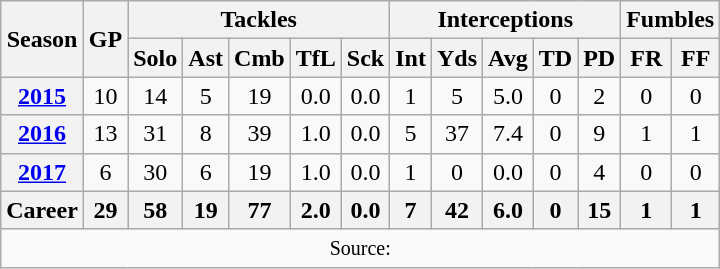<table class="wikitable" style="text-align: center;">
<tr>
<th rowspan="2">Season</th>
<th rowspan="2">GP</th>
<th colspan="5">Tackles</th>
<th colspan="5">Interceptions</th>
<th colspan="2">Fumbles</th>
</tr>
<tr>
<th>Solo</th>
<th>Ast</th>
<th>Cmb</th>
<th>TfL</th>
<th>Sck</th>
<th>Int</th>
<th>Yds</th>
<th>Avg</th>
<th>TD</th>
<th>PD</th>
<th>FR</th>
<th>FF</th>
</tr>
<tr>
<th><a href='#'>2015</a></th>
<td>10</td>
<td>14</td>
<td>5</td>
<td>19</td>
<td>0.0</td>
<td>0.0</td>
<td>1</td>
<td>5</td>
<td>5.0</td>
<td>0</td>
<td>2</td>
<td>0</td>
<td>0</td>
</tr>
<tr>
<th><a href='#'>2016</a></th>
<td>13</td>
<td>31</td>
<td>8</td>
<td>39</td>
<td>1.0</td>
<td>0.0</td>
<td>5</td>
<td>37</td>
<td>7.4</td>
<td>0</td>
<td>9</td>
<td>1</td>
<td>1</td>
</tr>
<tr>
<th><a href='#'>2017</a></th>
<td>6</td>
<td>30</td>
<td>6</td>
<td>19</td>
<td>1.0</td>
<td>0.0</td>
<td>1</td>
<td>0</td>
<td>0.0</td>
<td>0</td>
<td>4</td>
<td>0</td>
<td>0</td>
</tr>
<tr>
<th>Career</th>
<th>29</th>
<th>58</th>
<th>19</th>
<th>77</th>
<th>2.0</th>
<th>0.0</th>
<th>7</th>
<th>42</th>
<th>6.0</th>
<th>0</th>
<th>15</th>
<th>1</th>
<th>1</th>
</tr>
<tr>
<td colspan="14"><small>Source: </small></td>
</tr>
</table>
